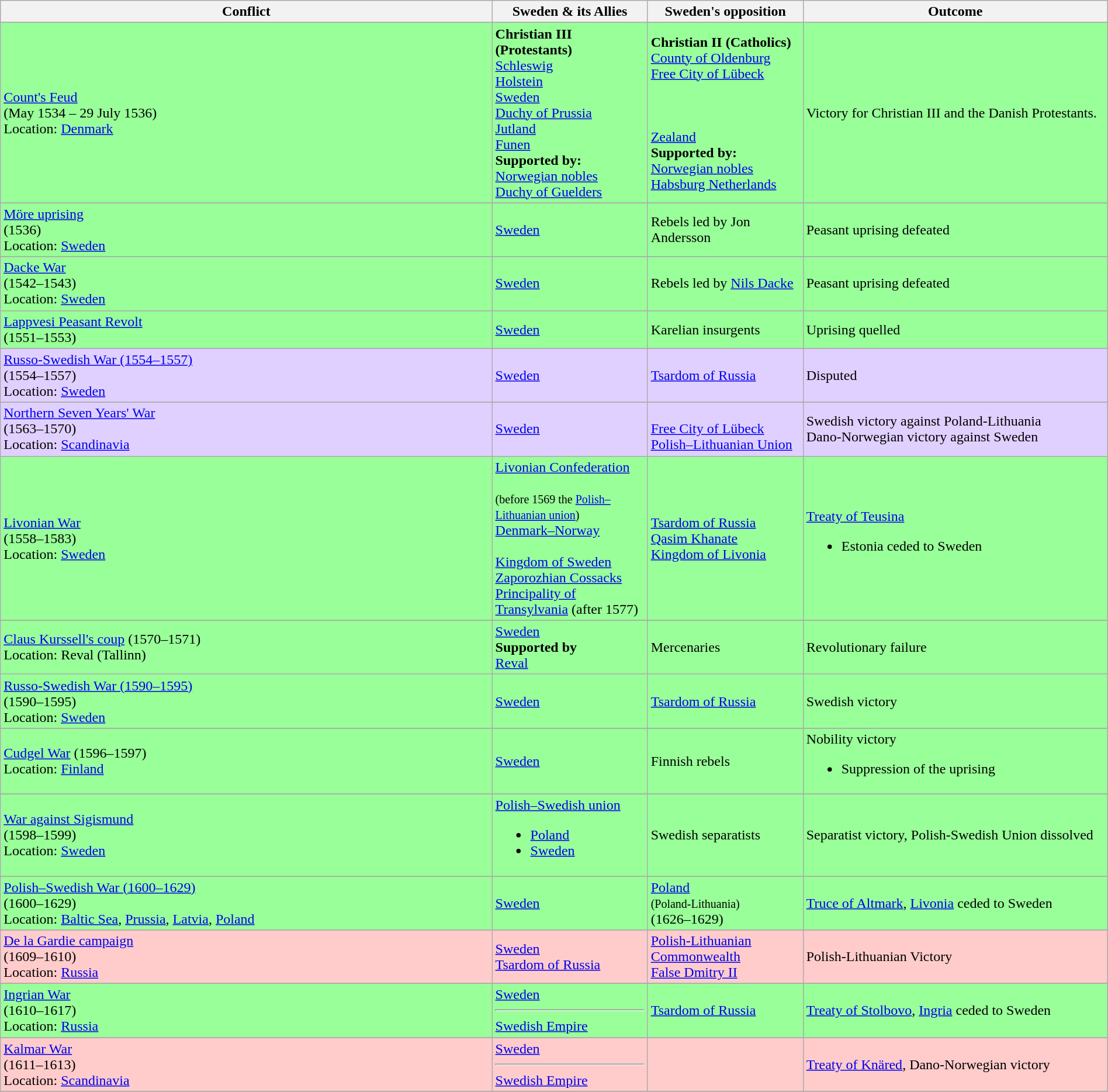<table class="wikitable sortable" width="100%">
<tr>
<th rowspan="1">Conflict</th>
<th rowspan="1" width=170px>Sweden & its Allies</th>
<th rowspan="1" width=170px>Sweden's opposition</th>
<th rowspan="1" width=340px>Outcome</th>
</tr>
<tr>
</tr>
<tr bgcolor="#99ff99">
<td><a href='#'>Count's Feud</a><br>(May 1534 – 29 July 1536)<br>Location: <a href='#'>Denmark</a></td>
<td><strong>Christian III (Protestants)</strong><br> <a href='#'>Schleswig</a><br> <a href='#'>Holstein</a><br> <a href='#'>Sweden</a><br> <a href='#'>Duchy of Prussia</a><br><a href='#'>Jutland</a><br><a href='#'>Funen</a><br><strong>Supported by:</strong><br> <a href='#'>Norwegian nobles</a><br> <a href='#'>Duchy of Guelders</a><br></td>
<td><strong>Christian II (Catholics)</strong><br> <a href='#'>County of Oldenburg</a><br> <a href='#'>Free City of Lübeck</a><br><br><br><br><a href='#'>Zealand</a><br> <strong>Supported by:</strong><br> <a href='#'>Norwegian nobles</a><br> <a href='#'>Habsburg Netherlands</a></td>
<td>Victory for Christian III and the Danish Protestants.</td>
</tr>
<tr>
</tr>
<tr bgcolor="#99ff99">
<td><a href='#'>Möre uprising</a><br>(1536)<br>Location: <a href='#'>Sweden</a></td>
<td> <a href='#'>Sweden</a></td>
<td>Rebels led by Jon Andersson</td>
<td>Peasant uprising defeated</td>
</tr>
<tr>
</tr>
<tr bgcolor="#99ff99">
<td><a href='#'>Dacke War</a><br>(1542–1543)<br>Location: <a href='#'>Sweden</a></td>
<td> <a href='#'>Sweden</a></td>
<td>Rebels led by <a href='#'>Nils Dacke</a></td>
<td>Peasant uprising defeated</td>
</tr>
<tr bgcolor="#99ff99">
<td><a href='#'>Lappvesi Peasant Revolt</a><br> (1551–1553)</td>
<td><a href='#'>Sweden</a></td>
<td>Karelian insurgents</td>
<td>Uprising quelled</td>
</tr>
<tr>
</tr>
<tr bgcolor="#E0D0FF">
<td><a href='#'>Russo-Swedish War (1554–1557)</a><br>(1554–1557)<br>Location: <a href='#'>Sweden</a></td>
<td> <a href='#'>Sweden</a></td>
<td> <a href='#'>Tsardom of Russia</a></td>
<td>Disputed</td>
</tr>
<tr>
</tr>
<tr bgcolor="#E0D0FF">
<td><a href='#'>Northern Seven Years' War</a><br>(1563–1570)<br>Location: <a href='#'>Scandinavia</a></td>
<td> <a href='#'>Sweden</a></td>
<td><br> <a href='#'>Free City of Lübeck</a><br> <a href='#'>Polish–Lithuanian Union</a></td>
<td>Swedish victory against Poland-Lithuania <br> Dano-Norwegian victory against Sweden</td>
</tr>
<tr bgcolor="#99ff99">
<td><a href='#'>Livonian War</a><br>(1558–1583)<br>Location: <a href='#'>Sweden</a></td>
<td> <a href='#'>Livonian Confederation</a><br><br><small>(before 1569 the <a href='#'>Polish–Lithuanian union</a>)</small><br> <a href='#'>Denmark–Norway</a><br><br> <a href='#'>Kingdom of Sweden</a><br> <a href='#'>Zaporozhian Cossacks</a><br>
 <a href='#'>Principality of Transylvania</a> (after 1577)</td>
<td> <a href='#'>Tsardom of Russia</a><br><a href='#'>Qasim Khanate</a><br> <a href='#'>Kingdom of Livonia</a></td>
<td><a href='#'>Treaty of Teusina</a><br><ul><li>Estonia ceded to Sweden</li></ul></td>
</tr>
<tr>
</tr>
<tr bgcolor="#99ff99">
<td><a href='#'>Claus Kurssell's coup</a> (1570–1571)<br>Location: Reval (Tallinn)</td>
<td> <a href='#'>Sweden</a> <br> <strong>Supported by</strong><br> <a href='#'>Reval</a></td>
<td>Mercenaries</td>
<td>Revolutionary failure</td>
</tr>
<tr bgcolor="#99ff99">
<td><a href='#'>Russo-Swedish War (1590–1595)</a><br>(1590–1595)<br>Location: <a href='#'>Sweden</a></td>
<td> <a href='#'>Sweden</a></td>
<td> <a href='#'>Tsardom of Russia</a></td>
<td>Swedish victory</td>
</tr>
<tr>
</tr>
<tr bgcolor="#99ff99">
<td><a href='#'>Cudgel War</a> (1596–1597)<br>Location: <a href='#'>Finland</a></td>
<td> <a href='#'>Sweden</a></td>
<td>Finnish rebels</td>
<td>Nobility victory<br><ul><li>Suppression of the uprising</li></ul></td>
</tr>
<tr>
</tr>
<tr bgcolor="#99ff99">
<td><a href='#'>War against Sigismund</a><br>(1598–1599)<br>Location: <a href='#'>Sweden</a></td>
<td> <a href='#'>Polish–Swedish union</a><br><ul><li> <a href='#'>Poland</a></li><li> <a href='#'>Sweden</a></li></ul></td>
<td>Swedish separatists</td>
<td>Separatist victory, Polish-Swedish Union dissolved</td>
</tr>
<tr>
</tr>
<tr bgcolor="#99ff99">
<td><a href='#'>Polish–Swedish War (1600–1629)</a><br>(1600–1629)<br>Location: <a href='#'>Baltic Sea</a>, <a href='#'>Prussia</a>, <a href='#'>Latvia</a>, <a href='#'>Poland</a></td>
<td> <a href='#'>Sweden</a></td>
<td> <a href='#'>Poland</a><br><small>(Poland-Lithuania)</small><br> (1626–1629)</td>
<td><a href='#'>Truce of Altmark</a>, <a href='#'>Livonia</a> ceded to Sweden</td>
</tr>
<tr>
</tr>
<tr bgcolor="#FFCCCB">
<td><a href='#'>De la Gardie campaign</a><br>(1609–1610)<br>Location: <a href='#'>Russia</a></td>
<td> <a href='#'>Sweden</a><br> <a href='#'>Tsardom of Russia</a></td>
<td> <a href='#'>Polish-Lithuanian Commonwealth</a><br><a href='#'>False Dmitry II</a></td>
<td>Polish-Lithuanian Victory</td>
</tr>
<tr>
</tr>
<tr bgcolor="#99ff99">
<td><a href='#'>Ingrian War</a><br>(1610–1617)<br>Location: <a href='#'>Russia</a></td>
<td> <a href='#'>Sweden</a><hr> <a href='#'>Swedish Empire</a></td>
<td> <a href='#'>Tsardom of Russia</a></td>
<td><a href='#'>Treaty of Stolbovo</a>, <a href='#'>Ingria</a> ceded to Sweden</td>
</tr>
<tr>
</tr>
<tr bgcolor="#FFCCCB">
<td><a href='#'>Kalmar War</a><br>(1611–1613)<br>Location: <a href='#'>Scandinavia</a></td>
<td> <a href='#'>Sweden</a><hr> <a href='#'>Swedish Empire</a></td>
<td></td>
<td><a href='#'>Treaty of Knäred</a>, Dano-Norwegian victory</td>
</tr>
<tr>
</tr>
</table>
